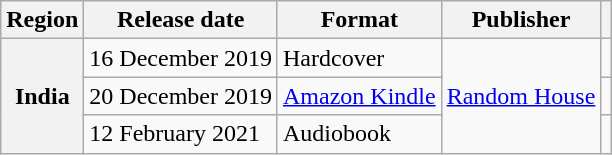<table class="wikitable sortable plainrowheaders">
<tr>
<th scope="col">Region</th>
<th scope="col">Release date</th>
<th scope="col">Format</th>
<th scope="col">Publisher</th>
<th scope="col"></th>
</tr>
<tr>
<th scope="row" rowspan="3">India</th>
<td>16 December 2019</td>
<td>Hardcover</td>
<td rowspan="3"><a href='#'>Random House</a></td>
<td style="text-align: center;"></td>
</tr>
<tr>
<td>20 December 2019</td>
<td><a href='#'>Amazon Kindle</a></td>
<td style="text-align: center;"></td>
</tr>
<tr>
<td>12 February 2021</td>
<td>Audiobook</td>
<td style="text-align: center;"></td>
</tr>
</table>
